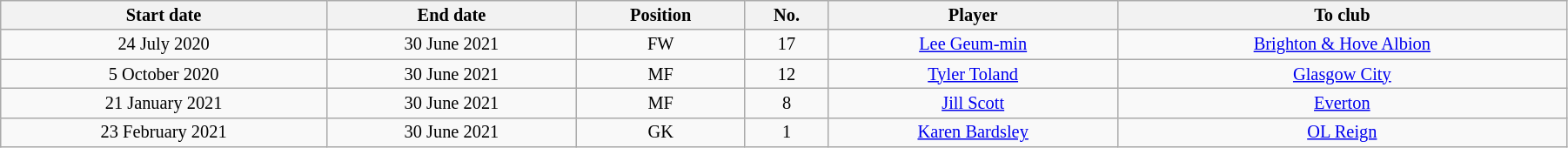<table class="wikitable sortable" style="width:95%; text-align:center; font-size:85%; text-align:centre;">
<tr>
<th>Start date</th>
<th>End date</th>
<th>Position</th>
<th>No.</th>
<th>Player</th>
<th>To club</th>
</tr>
<tr>
<td>24 July 2020</td>
<td>30 June 2021</td>
<td>FW</td>
<td>17</td>
<td> <a href='#'>Lee Geum-min</a></td>
<td> <a href='#'>Brighton & Hove Albion</a></td>
</tr>
<tr>
<td>5 October 2020</td>
<td>30 June 2021</td>
<td>MF</td>
<td>12</td>
<td> <a href='#'>Tyler Toland</a></td>
<td> <a href='#'>Glasgow City</a></td>
</tr>
<tr>
<td>21 January 2021</td>
<td>30 June 2021</td>
<td>MF</td>
<td>8</td>
<td> <a href='#'>Jill Scott</a></td>
<td> <a href='#'>Everton</a></td>
</tr>
<tr>
<td>23 February 2021</td>
<td>30 June 2021</td>
<td>GK</td>
<td>1</td>
<td> <a href='#'>Karen Bardsley</a></td>
<td> <a href='#'>OL Reign</a></td>
</tr>
</table>
